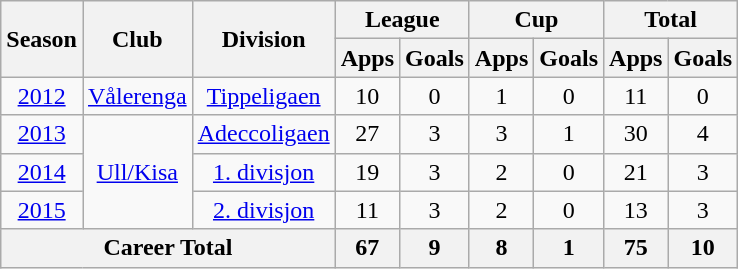<table class="wikitable" style="text-align: center;">
<tr>
<th rowspan="2">Season</th>
<th rowspan="2">Club</th>
<th rowspan="2">Division</th>
<th colspan="2">League</th>
<th colspan="2">Cup</th>
<th colspan="2">Total</th>
</tr>
<tr>
<th>Apps</th>
<th>Goals</th>
<th>Apps</th>
<th>Goals</th>
<th>Apps</th>
<th>Goals</th>
</tr>
<tr>
<td><a href='#'>2012</a></td>
<td rowspan="1" valign="center"><a href='#'>Vålerenga</a></td>
<td rowspan="1" valign="center"><a href='#'>Tippeligaen</a></td>
<td>10</td>
<td>0</td>
<td>1</td>
<td>0</td>
<td>11</td>
<td>0</td>
</tr>
<tr>
<td><a href='#'>2013</a></td>
<td rowspan="3" valign="center"><a href='#'>Ull/Kisa</a></td>
<td rowspan="1" valign="center"><a href='#'>Adeccoligaen</a></td>
<td>27</td>
<td>3</td>
<td>3</td>
<td>1</td>
<td>30</td>
<td>4</td>
</tr>
<tr>
<td><a href='#'>2014</a></td>
<td rowspan="1" valign="center"><a href='#'>1. divisjon</a></td>
<td>19</td>
<td>3</td>
<td>2</td>
<td>0</td>
<td>21</td>
<td>3</td>
</tr>
<tr>
<td><a href='#'>2015</a></td>
<td rowspan="1" valign="center"><a href='#'>2. divisjon</a></td>
<td>11</td>
<td>3</td>
<td>2</td>
<td>0</td>
<td>13</td>
<td>3</td>
</tr>
<tr>
<th colspan="3">Career Total</th>
<th>67</th>
<th>9</th>
<th>8</th>
<th>1</th>
<th>75</th>
<th>10</th>
</tr>
</table>
